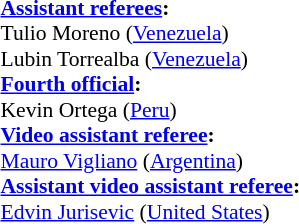<table width=50% style="font-size:90%">
<tr>
<td><br><strong><a href='#'>Assistant referees</a>:</strong>
<br>Tulio Moreno (<a href='#'>Venezuela</a>)
<br>Lubin Torrealba (<a href='#'>Venezuela</a>)
<br><strong><a href='#'>Fourth official</a>:</strong>
<br>Kevin Ortega (<a href='#'>Peru</a>)
<br><strong><a href='#'>Video assistant referee</a>:</strong>
<br><a href='#'>Mauro Vigliano</a> (<a href='#'>Argentina</a>)
<br><strong><a href='#'>Assistant video assistant referee</a>:</strong>
<br><a href='#'>Edvin Jurisevic</a> (<a href='#'>United States</a>)</td>
</tr>
</table>
